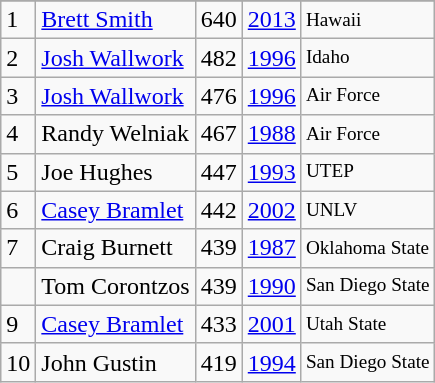<table class="wikitable">
<tr>
</tr>
<tr>
<td>1</td>
<td><a href='#'>Brett Smith</a></td>
<td><abbr>640</abbr></td>
<td><a href='#'>2013</a></td>
<td style="font-size:80%;">Hawaii</td>
</tr>
<tr>
<td>2</td>
<td><a href='#'>Josh Wallwork</a></td>
<td><abbr>482</abbr></td>
<td><a href='#'>1996</a></td>
<td style="font-size:80%;">Idaho</td>
</tr>
<tr>
<td>3</td>
<td><a href='#'>Josh Wallwork</a></td>
<td><abbr>476</abbr></td>
<td><a href='#'>1996</a></td>
<td style="font-size:80%;">Air Force</td>
</tr>
<tr>
<td>4</td>
<td>Randy Welniak</td>
<td><abbr>467</abbr></td>
<td><a href='#'>1988</a></td>
<td style="font-size:80%;">Air Force</td>
</tr>
<tr>
<td>5</td>
<td>Joe Hughes</td>
<td><abbr>447</abbr></td>
<td><a href='#'>1993</a></td>
<td style="font-size:80%;">UTEP</td>
</tr>
<tr>
<td>6</td>
<td><a href='#'>Casey Bramlet</a></td>
<td><abbr>442</abbr></td>
<td><a href='#'>2002</a></td>
<td style="font-size:80%;">UNLV</td>
</tr>
<tr>
<td>7</td>
<td>Craig Burnett</td>
<td><abbr>439</abbr></td>
<td><a href='#'>1987</a></td>
<td style="font-size:80%;">Oklahoma State</td>
</tr>
<tr>
<td></td>
<td>Tom Corontzos</td>
<td><abbr>439</abbr></td>
<td><a href='#'>1990</a></td>
<td style="font-size:80%;">San Diego State</td>
</tr>
<tr>
<td>9</td>
<td><a href='#'>Casey Bramlet</a></td>
<td><abbr>433</abbr></td>
<td><a href='#'>2001</a></td>
<td style="font-size:80%;">Utah State</td>
</tr>
<tr>
<td>10</td>
<td>John Gustin</td>
<td><abbr>419</abbr></td>
<td><a href='#'>1994</a></td>
<td style="font-size:80%;">San Diego State</td>
</tr>
</table>
